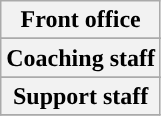<table class="wikitable">
<tr>
<th>Front office</th>
</tr>
<tr>
</tr>
<tr>
<th>Coaching staff</th>
</tr>
<tr>
</tr>
<tr>
<th>Support staff<br>
</th>
</tr>
<tr>
</tr>
</table>
